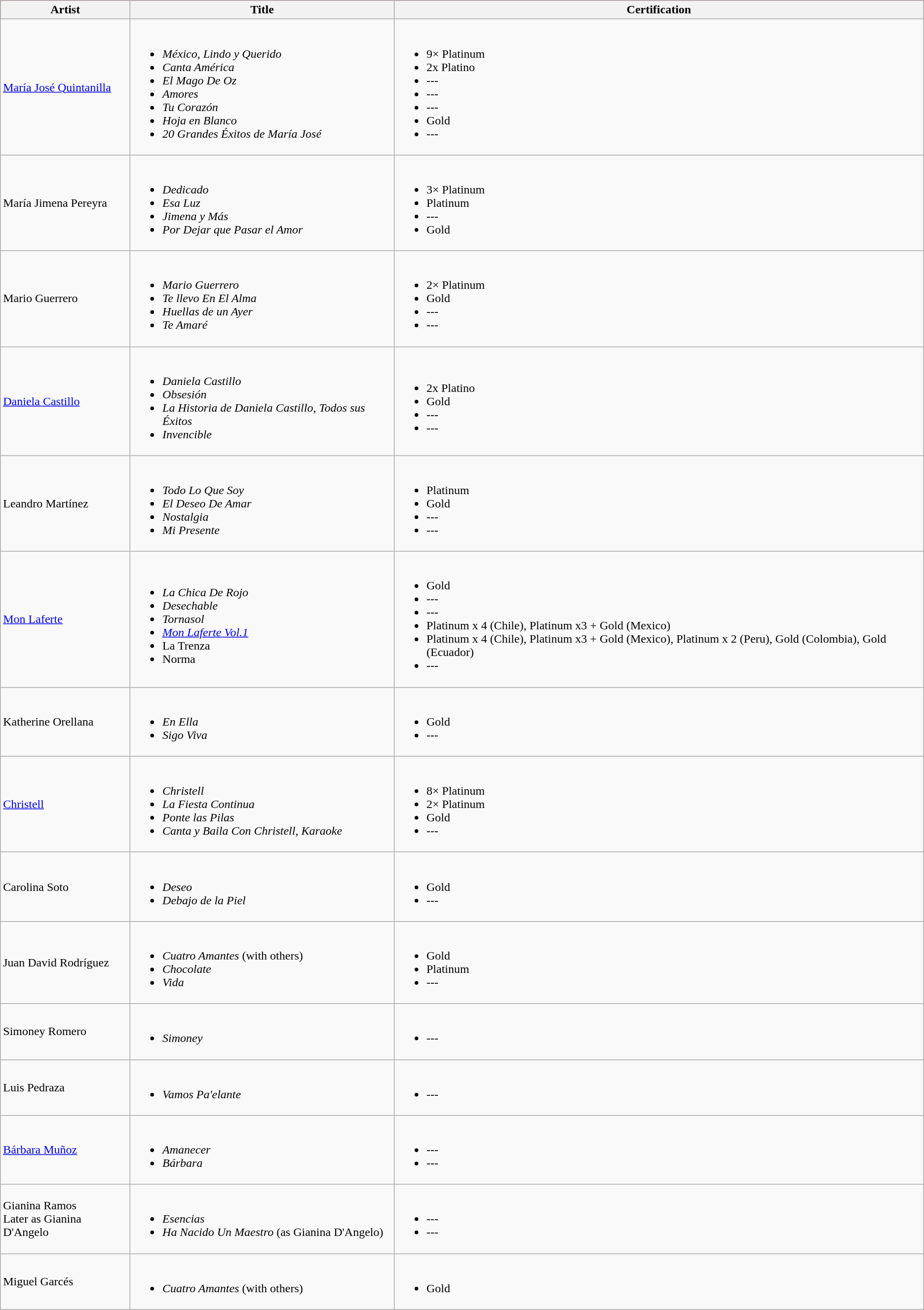<table class="wikitable">
<tr style="background:#AA0000; color:black">
<th>Artist</th>
<th>Title</th>
<th>Certification</th>
</tr>
<tr>
<td><a href='#'>María José Quintanilla</a></td>
<td><br><ul><li><em>México, Lindo y Querido</em></li><li><em>Canta América</em></li><li><em>El Mago De Oz</em></li><li><em>Amores</em></li><li><em>Tu Corazón</em></li><li><em>Hoja en Blanco</em></li><li><em>20 Grandes Éxitos de María José</em></li></ul></td>
<td><br><ul><li>9× Platinum</li><li>2x Platino</li><li>---</li><li>---</li><li>---</li><li>Gold</li><li>---</li></ul></td>
</tr>
<tr>
<td>María Jimena Pereyra</td>
<td><br><ul><li><em>Dedicado</em></li><li><em>Esa Luz</em></li><li><em>Jimena y Más</em></li><li><em>Por Dejar que Pasar el Amor</em></li></ul></td>
<td><br><ul><li>3× Platinum</li><li>Platinum</li><li>---</li><li>Gold</li></ul></td>
</tr>
<tr>
<td>Mario Guerrero</td>
<td><br><ul><li><em>Mario Guerrero</em></li><li><em>Te llevo En El Alma</em></li><li><em>Huellas de un Ayer</em></li><li><em>Te Amaré</em></li></ul></td>
<td><br><ul><li>2× Platinum</li><li>Gold</li><li>---</li><li>---</li></ul></td>
</tr>
<tr>
<td><a href='#'>Daniela Castillo</a></td>
<td><br><ul><li><em>Daniela Castillo</em></li><li><em>Obsesión</em></li><li><em>La Historia de Daniela Castillo, Todos sus Éxitos</em></li><li><em>Invencible</em></li></ul></td>
<td><br><ul><li>2x Platino</li><li>Gold</li><li>---</li><li>---</li></ul></td>
</tr>
<tr>
<td>Leandro Martínez</td>
<td><br><ul><li><em>Todo Lo Que Soy</em></li><li><em>El Deseo De Amar</em></li><li><em>Nostalgia</em></li><li><em>Mi Presente</em></li></ul></td>
<td><br><ul><li>Platinum</li><li>Gold</li><li>---</li><li>---</li></ul></td>
</tr>
<tr>
<td><a href='#'>Mon Laferte</a></td>
<td><br><ul><li><em>La Chica De Rojo</em></li><li><em>Desechable</em></li><li><em>Tornasol</em></li><li><em><a href='#'>Mon Laferte Vol.1</a></em></li><li>La Trenza</li><li>Norma</li></ul></td>
<td><br><ul><li>Gold</li><li>---</li><li>---</li><li>Platinum x 4 (Chile), Platinum x3 + Gold (Mexico)</li><li>Platinum x 4 (Chile), Platinum x3 + Gold (Mexico), Platinum x 2 (Peru), Gold (Colombia), Gold (Ecuador)</li><li>---</li></ul></td>
</tr>
<tr>
<td>Katherine Orellana</td>
<td><br><ul><li><em>En Ella</em></li><li><em>Sigo Viva</em></li></ul></td>
<td><br><ul><li>Gold</li><li>---</li></ul></td>
</tr>
<tr>
<td><a href='#'>Christell</a></td>
<td><br><ul><li><em>Christell</em></li><li><em>La Fiesta Continua</em></li><li><em>Ponte las Pilas</em></li><li><em>Canta y Baila Con Christell, Karaoke</em></li></ul></td>
<td><br><ul><li>8× Platinum</li><li>2× Platinum</li><li>Gold</li><li>---</li></ul></td>
</tr>
<tr>
<td>Carolina Soto</td>
<td><br><ul><li><em>Deseo</em></li><li><em>Debajo de la Piel</em></li></ul></td>
<td><br><ul><li>Gold</li><li>---</li></ul></td>
</tr>
<tr>
<td>Juan David Rodríguez</td>
<td><br><ul><li><em>Cuatro Amantes</em> (with others)</li><li><em>Chocolate</em></li><li><em>Vida</em></li></ul></td>
<td><br><ul><li>Gold</li><li>Platinum</li><li>---</li></ul></td>
</tr>
<tr>
<td>Simoney Romero</td>
<td><br><ul><li><em>Simoney</em></li></ul></td>
<td><br><ul><li>---</li></ul></td>
</tr>
<tr>
<td>Luis Pedraza</td>
<td><br><ul><li><em>Vamos Pa'elante</em></li></ul></td>
<td><br><ul><li>---</li></ul></td>
</tr>
<tr>
<td><a href='#'>Bárbara Muñoz</a></td>
<td><br><ul><li><em>Amanecer</em></li><li><em>Bárbara</em></li></ul></td>
<td><br><ul><li>---</li><li>---</li></ul></td>
</tr>
<tr>
<td>Gianina Ramos <br>Later as Gianina D'Angelo</td>
<td><br><ul><li><em>Esencias</em></li><li><em>Ha Nacido Un Maestro</em> (as Gianina D'Angelo)</li></ul></td>
<td><br><ul><li>---</li><li>---</li></ul></td>
</tr>
<tr>
<td>Miguel Garcés</td>
<td><br><ul><li><em>Cuatro Amantes</em> (with others)</li></ul></td>
<td><br><ul><li>Gold</li></ul></td>
</tr>
</table>
